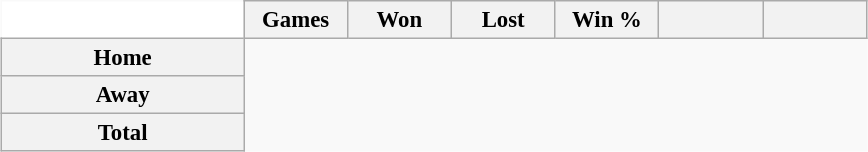<table class="wikitable" style="margin:1em auto; font-size:95%; text-align:center; width:38em; border:0;">
<tr>
<td width="28%" style="background:#fff;border:0;"></td>
<th width="12%">Games</th>
<th width="12%">Won</th>
<th width="12%">Lost</th>
<th width="12%">Win %</th>
<th width="12%"></th>
<th width="12%"></th>
</tr>
<tr>
<th>Home</th>
</tr>
<tr>
<th>Away</th>
</tr>
<tr>
<th>Total</th>
</tr>
</table>
